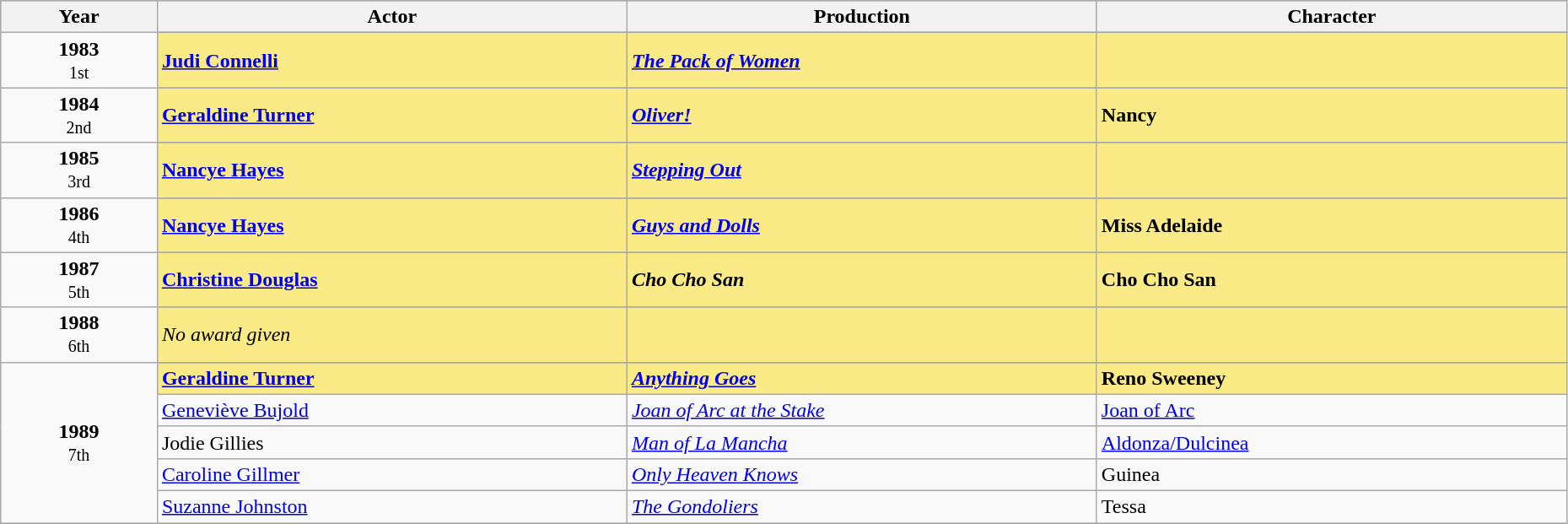<table class="wikitable" style="width:98%;">
<tr style="background:#bebebe;">
<th style="width:10%;">Year</th>
<th style="width:30%;">Actor</th>
<th style="width:30%;">Production</th>
<th style="width:30%;">Character</th>
</tr>
<tr>
<td rowspan=2 style="text-align:center"><strong>1983</strong><br><small>1st</small></td>
</tr>
<tr style="background:#FAEB86">
<td><strong><a href='#'>Judi Connelli</a></strong></td>
<td><strong><em><a href='#'>The Pack of Women</a></em></strong></td>
<td></td>
</tr>
<tr>
<td rowspan=2 style="text-align:center"><strong>1984</strong><br><small>2nd</small></td>
</tr>
<tr style="background:#FAEB86">
<td><strong><a href='#'>Geraldine Turner</a></strong></td>
<td><strong><em><a href='#'>Oliver!</a></em></strong></td>
<td><strong>Nancy</strong></td>
</tr>
<tr>
<td rowspan=2 style="text-align:center"><strong>1985</strong><br><small>3rd</small></td>
</tr>
<tr style="background:#FAEB86"|>
<td><strong><a href='#'>Nancye Hayes</a></strong></td>
<td><em><a href='#'><strong>Stepping Out</strong></a></em></td>
<td></td>
</tr>
<tr>
<td rowspan=2 style="text-align:center"><strong>1986</strong><br><small>4th</small></td>
</tr>
<tr style="background:#FAEB86">
<td><strong><a href='#'>Nancye Hayes</a></strong></td>
<td><strong><em><a href='#'>Guys and Dolls</a></em></strong></td>
<td><strong>Miss Adelaide</strong></td>
</tr>
<tr>
<td rowspan=2 style="text-align:center"><strong>1987</strong><br><small>5th</small></td>
</tr>
<tr style="background:#FAEB86">
<td><strong><a href='#'>Christine Douglas</a></strong></td>
<td><strong><em>Cho Cho San</em></strong></td>
<td><strong>Cho Cho San</strong></td>
</tr>
<tr>
<td rowspan=2 style="text-align:center"><strong>1988</strong><br><small>6th</small></td>
</tr>
<tr style="background:#FAEB86"|>
<td><em>No award given</em></td>
<td></td>
<td></td>
</tr>
<tr>
<td rowspan=6 style="text-align:center"><strong>1989</strong><br><small>7th</small></td>
</tr>
<tr style="background:#FAEB86">
<td><strong><a href='#'>Geraldine Turner</a></strong></td>
<td><strong><em><a href='#'>Anything Goes</a></em></strong></td>
<td><strong>Reno Sweeney</strong></td>
</tr>
<tr>
<td><a href='#'>Geneviève Bujold</a></td>
<td><em><a href='#'>Joan of Arc at the Stake</a></em></td>
<td><a href='#'>Joan of Arc</a></td>
</tr>
<tr>
<td>Jodie Gillies</td>
<td><em><a href='#'>Man of La Mancha</a></em></td>
<td><a href='#'>Aldonza/Dulcinea</a></td>
</tr>
<tr>
<td><a href='#'>Caroline Gillmer</a></td>
<td><em><a href='#'>Only Heaven Knows</a></em></td>
<td>Guinea</td>
</tr>
<tr>
<td><a href='#'>Suzanne Johnston</a></td>
<td><em><a href='#'>The Gondoliers</a></em></td>
<td>Tessa</td>
</tr>
<tr>
</tr>
</table>
